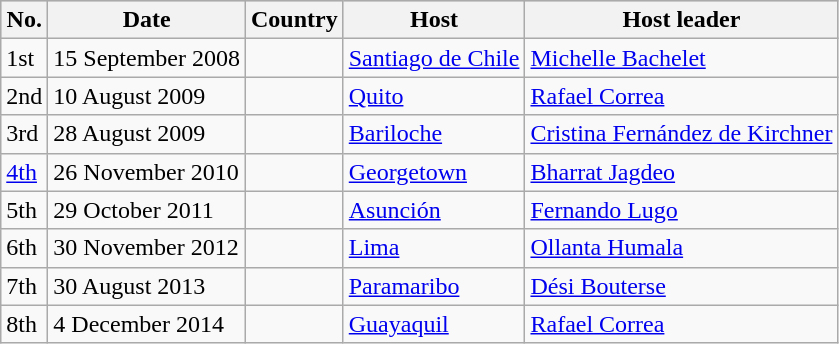<table class="wikitable">
<tr style="background:#ccc;">
<th>No.</th>
<th>Date</th>
<th>Country</th>
<th>Host</th>
<th>Host leader</th>
</tr>
<tr>
<td>1st</td>
<td>15 September 2008</td>
<td></td>
<td><a href='#'>Santiago de Chile</a></td>
<td><a href='#'>Michelle Bachelet</a></td>
</tr>
<tr>
<td>2nd</td>
<td>10 August 2009</td>
<td></td>
<td><a href='#'>Quito</a></td>
<td><a href='#'>Rafael Correa</a></td>
</tr>
<tr>
<td>3rd</td>
<td>28 August 2009</td>
<td></td>
<td><a href='#'>Bariloche</a></td>
<td><a href='#'>Cristina Fernández de Kirchner</a></td>
</tr>
<tr>
<td><a href='#'>4th</a></td>
<td>26 November 2010</td>
<td></td>
<td><a href='#'>Georgetown</a></td>
<td><a href='#'>Bharrat Jagdeo</a></td>
</tr>
<tr>
<td>5th</td>
<td>29 October 2011</td>
<td></td>
<td><a href='#'>Asunción</a></td>
<td><a href='#'>Fernando Lugo</a></td>
</tr>
<tr>
<td>6th</td>
<td>30 November 2012</td>
<td></td>
<td><a href='#'>Lima</a></td>
<td><a href='#'>Ollanta Humala</a></td>
</tr>
<tr>
<td>7th</td>
<td>30 August 2013</td>
<td></td>
<td><a href='#'>Paramaribo</a></td>
<td><a href='#'>Dési Bouterse</a></td>
</tr>
<tr>
<td>8th</td>
<td>4 December 2014</td>
<td></td>
<td><a href='#'>Guayaquil</a></td>
<td><a href='#'>Rafael Correa</a></td>
</tr>
</table>
